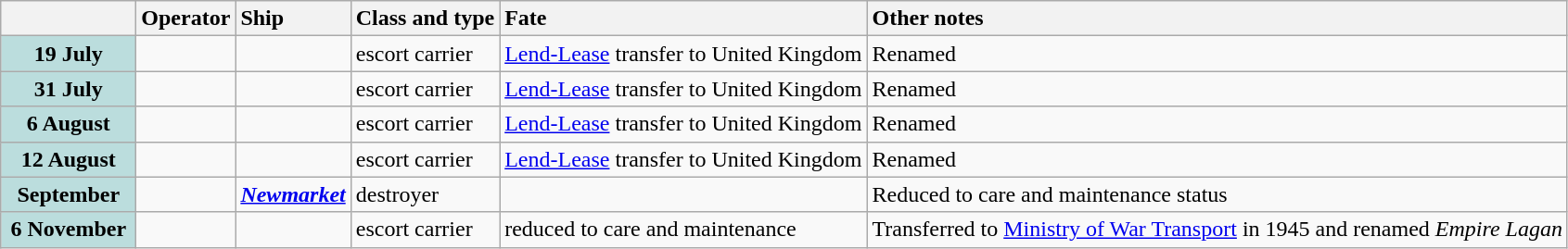<table class="wikitable">
<tr>
<th width="90"></th>
<th style="text-align: left;">Operator</th>
<th style="text-align: left;">Ship</th>
<th style="text-align: left;">Class and type</th>
<th style="text-align: left;">Fate</th>
<th style="text-align: left;">Other notes</th>
</tr>
<tr>
<th style="background: #bbdddd;">19 July</th>
<td></td>
<td><strong></strong></td>
<td> escort carrier</td>
<td><a href='#'>Lend-Lease</a> transfer to United Kingdom</td>
<td>Renamed </td>
</tr>
<tr>
<th style="background: #bbdddd;">31 July</th>
<td></td>
<td><strong></strong></td>
<td> escort carrier</td>
<td><a href='#'>Lend-Lease</a> transfer to United Kingdom</td>
<td>Renamed </td>
</tr>
<tr>
<th style="background: #bbdddd;">6 August</th>
<td></td>
<td><strong></strong></td>
<td> escort carrier</td>
<td><a href='#'>Lend-Lease</a> transfer to United Kingdom</td>
<td>Renamed </td>
</tr>
<tr>
<th style="background: #bbdddd;">12 August</th>
<td></td>
<td><strong></strong></td>
<td> escort carrier</td>
<td><a href='#'>Lend-Lease</a> transfer to United Kingdom</td>
<td>Renamed </td>
</tr>
<tr>
<th style="background: #bbdddd;">September</th>
<td></td>
<td><strong><a href='#'><em>Newmarket</em></a></strong></td>
<td> destroyer</td>
<td></td>
<td>Reduced to care and maintenance status</td>
</tr>
<tr>
<th style="background: #bbdddd;">6 November</th>
<td></td>
<td><strong></strong></td>
<td> escort carrier</td>
<td>reduced to care and maintenance</td>
<td>Transferred to <a href='#'>Ministry of War Transport</a> in 1945 and renamed <em>Empire Lagan</em></td>
</tr>
</table>
